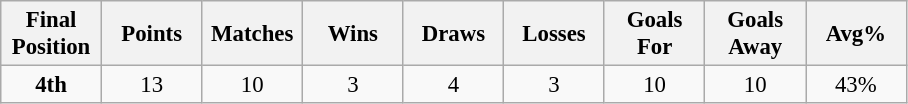<table class="wikitable" style="font-size: 95%; text-align: center;">
<tr>
<th width=60>Final Position</th>
<th width=60>Points</th>
<th width=60>Matches</th>
<th width=60>Wins</th>
<th width=60>Draws</th>
<th width=60>Losses</th>
<th width=60>Goals For</th>
<th width=60>Goals Away</th>
<th width=60>Avg%</th>
</tr>
<tr>
<td><strong>4th</strong></td>
<td>13</td>
<td>10</td>
<td>3</td>
<td>4</td>
<td>3</td>
<td>10</td>
<td>10</td>
<td>43%</td>
</tr>
</table>
